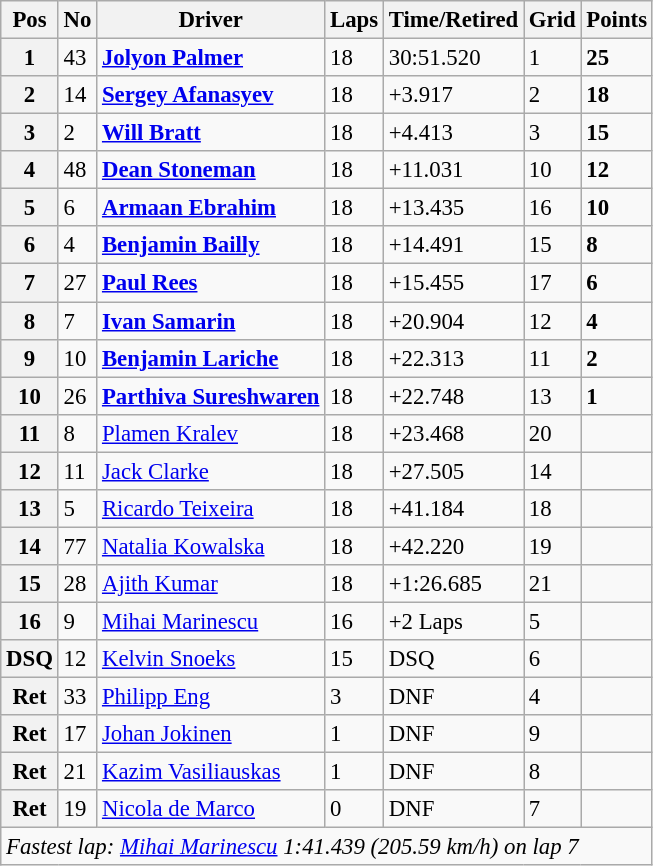<table class="wikitable" style="font-size:95%">
<tr>
<th>Pos</th>
<th>No</th>
<th>Driver</th>
<th>Laps</th>
<th>Time/Retired</th>
<th>Grid</th>
<th>Points</th>
</tr>
<tr>
<th>1</th>
<td>43</td>
<td> <strong><a href='#'>Jolyon Palmer</a></strong></td>
<td>18</td>
<td>30:51.520</td>
<td>1</td>
<td><strong>25</strong></td>
</tr>
<tr>
<th>2</th>
<td>14</td>
<td> <strong><a href='#'>Sergey Afanasyev</a></strong></td>
<td>18</td>
<td>+3.917</td>
<td>2</td>
<td><strong>18</strong></td>
</tr>
<tr>
<th>3</th>
<td>2</td>
<td> <strong><a href='#'>Will Bratt</a></strong></td>
<td>18</td>
<td>+4.413</td>
<td>3</td>
<td><strong>15</strong></td>
</tr>
<tr>
<th>4</th>
<td>48</td>
<td> <strong><a href='#'>Dean Stoneman</a></strong></td>
<td>18</td>
<td>+11.031</td>
<td>10</td>
<td><strong>12</strong></td>
</tr>
<tr>
<th>5</th>
<td>6</td>
<td> <strong><a href='#'>Armaan Ebrahim</a></strong></td>
<td>18</td>
<td>+13.435</td>
<td>16</td>
<td><strong>10</strong></td>
</tr>
<tr>
<th>6</th>
<td>4</td>
<td> <strong><a href='#'>Benjamin Bailly</a></strong></td>
<td>18</td>
<td>+14.491</td>
<td>15</td>
<td><strong>8</strong></td>
</tr>
<tr>
<th>7</th>
<td>27</td>
<td> <strong><a href='#'>Paul Rees</a></strong></td>
<td>18</td>
<td>+15.455</td>
<td>17</td>
<td><strong>6</strong></td>
</tr>
<tr>
<th>8</th>
<td>7</td>
<td> <strong><a href='#'>Ivan Samarin</a></strong></td>
<td>18</td>
<td>+20.904</td>
<td>12</td>
<td><strong>4</strong></td>
</tr>
<tr>
<th>9</th>
<td>10</td>
<td> <strong><a href='#'>Benjamin Lariche</a></strong></td>
<td>18</td>
<td>+22.313</td>
<td>11</td>
<td><strong>2</strong></td>
</tr>
<tr>
<th>10</th>
<td>26</td>
<td> <strong><a href='#'>Parthiva Sureshwaren</a></strong></td>
<td>18</td>
<td>+22.748</td>
<td>13</td>
<td><strong>1</strong></td>
</tr>
<tr>
<th>11</th>
<td>8</td>
<td> <a href='#'>Plamen Kralev</a></td>
<td>18</td>
<td>+23.468</td>
<td>20</td>
<td></td>
</tr>
<tr>
<th>12</th>
<td>11</td>
<td> <a href='#'>Jack Clarke</a></td>
<td>18</td>
<td>+27.505</td>
<td>14</td>
<td></td>
</tr>
<tr>
<th>13</th>
<td>5</td>
<td> <a href='#'>Ricardo Teixeira</a></td>
<td>18</td>
<td>+41.184</td>
<td>18</td>
<td></td>
</tr>
<tr>
<th>14</th>
<td>77</td>
<td> <a href='#'>Natalia Kowalska</a></td>
<td>18</td>
<td>+42.220</td>
<td>19</td>
<td></td>
</tr>
<tr>
<th>15</th>
<td>28</td>
<td> <a href='#'>Ajith Kumar</a></td>
<td>18</td>
<td>+1:26.685</td>
<td>21</td>
<td></td>
</tr>
<tr>
<th>16</th>
<td>9</td>
<td> <a href='#'>Mihai Marinescu</a></td>
<td>16</td>
<td>+2 Laps</td>
<td>5</td>
<td></td>
</tr>
<tr>
<th>DSQ</th>
<td>12</td>
<td> <a href='#'>Kelvin Snoeks</a></td>
<td>15</td>
<td>DSQ</td>
<td>6</td>
<td></td>
</tr>
<tr>
<th>Ret</th>
<td>33</td>
<td> <a href='#'>Philipp Eng</a></td>
<td>3</td>
<td>DNF</td>
<td>4</td>
<td></td>
</tr>
<tr>
<th>Ret</th>
<td>17</td>
<td> <a href='#'>Johan Jokinen</a></td>
<td>1</td>
<td>DNF</td>
<td>9</td>
<td></td>
</tr>
<tr>
<th>Ret</th>
<td>21</td>
<td> <a href='#'>Kazim Vasiliauskas</a></td>
<td>1</td>
<td>DNF</td>
<td>8</td>
<td></td>
</tr>
<tr>
<th>Ret</th>
<td>19</td>
<td> <a href='#'>Nicola de Marco</a></td>
<td>0</td>
<td>DNF</td>
<td>7</td>
<td></td>
</tr>
<tr>
<td colspan=8><em>Fastest lap: <a href='#'>Mihai Marinescu</a> 1:41.439 (205.59 km/h) on lap 7</em></td>
</tr>
</table>
